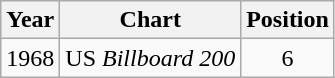<table class="wikitable">
<tr>
<th>Year</th>
<th>Chart</th>
<th>Position</th>
</tr>
<tr>
<td>1968</td>
<td>US <em>Billboard 200</em></td>
<td style="text-align:center;">6</td>
</tr>
</table>
